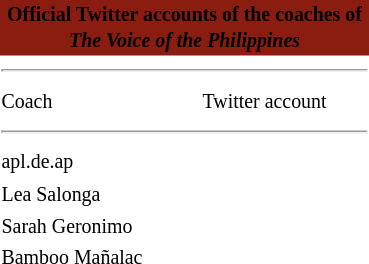<table class="toccolours" style="width: 20em; float:right; margin-left:1em; font-size:83%; line-height:1.3em; width:250px;">
<tr>
<th colspan="2" style="text-align: center;background-color:#8b1c10;"><span><strong>Official Twitter accounts of the coaches of <em>The Voice of the Philippines<strong><em></span></th>
</tr>
<tr>
<td colspan="2"><hr></td>
</tr>
<tr>
<td scope="col" width="130"></strong>Coach<strong></td>
<td></strong>Twitter account<strong></td>
</tr>
<tr>
<td colspan="2"><hr></td>
</tr>
<tr>
<td>apl.de.ap</td>
<td></td>
</tr>
<tr>
<td>Lea Salonga</td>
<td></td>
</tr>
<tr>
<td>Sarah Geronimo</td>
<td></td>
</tr>
<tr>
<td>Bamboo Mañalac</td>
<td></td>
</tr>
<tr>
</tr>
</table>
